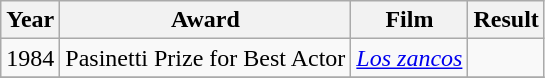<table class="wikitable sortable">
<tr>
<th>Year</th>
<th>Award</th>
<th>Film</th>
<th>Result</th>
</tr>
<tr>
<td>1984</td>
<td>Pasinetti Prize for Best Actor</td>
<td><em><a href='#'>Los zancos</a></em></td>
<td></td>
</tr>
<tr>
</tr>
</table>
